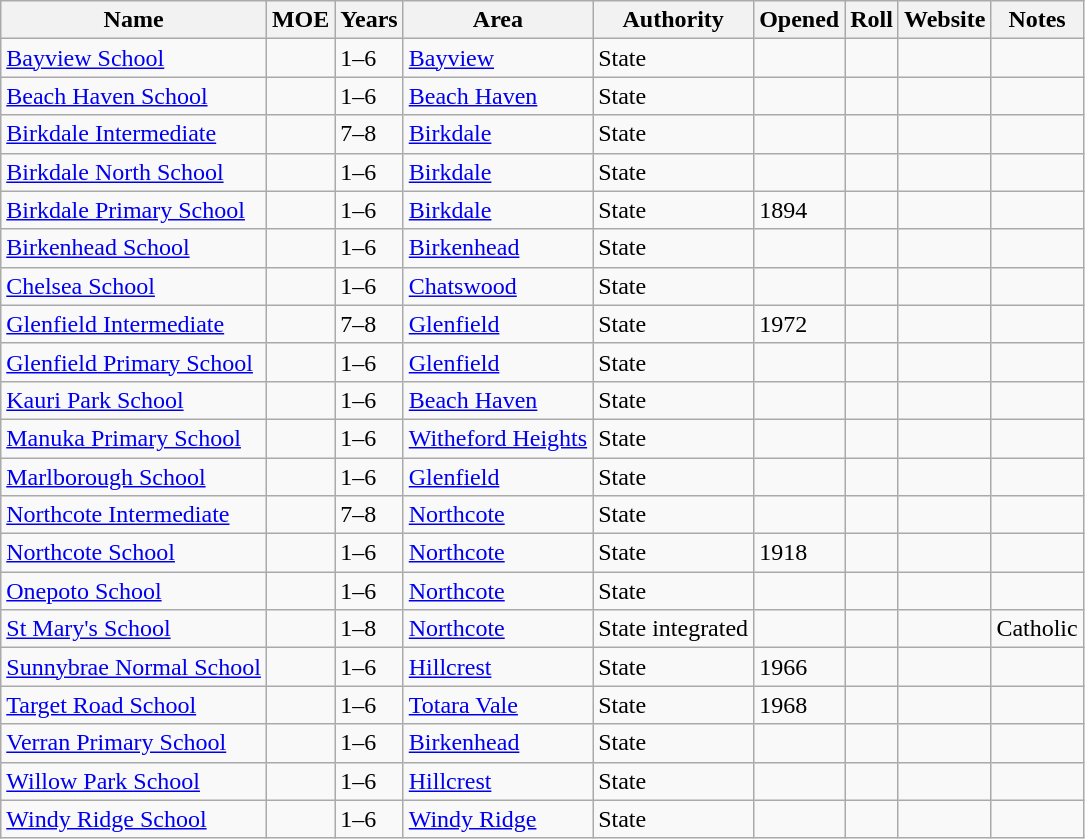<table class="wikitable sortable">
<tr>
<th>Name</th>
<th>MOE</th>
<th>Years</th>
<th>Area</th>
<th>Authority</th>
<th>Opened</th>
<th>Roll</th>
<th class="unsortable">Website</th>
<th class="unsortable">Notes</th>
</tr>
<tr>
<td><a href='#'>Bayview School</a></td>
<td></td>
<td>1–6</td>
<td><a href='#'>Bayview</a></td>
<td>State</td>
<td></td>
<td></td>
<td></td>
<td></td>
</tr>
<tr>
<td><a href='#'>Beach Haven School</a></td>
<td></td>
<td>1–6</td>
<td><a href='#'>Beach Haven</a></td>
<td>State</td>
<td></td>
<td></td>
<td></td>
<td></td>
</tr>
<tr>
<td><a href='#'>Birkdale Intermediate</a></td>
<td></td>
<td>7–8</td>
<td><a href='#'>Birkdale</a></td>
<td>State</td>
<td></td>
<td></td>
<td></td>
<td></td>
</tr>
<tr>
<td><a href='#'>Birkdale North School</a></td>
<td></td>
<td>1–6</td>
<td><a href='#'>Birkdale</a></td>
<td>State</td>
<td></td>
<td></td>
<td></td>
<td></td>
</tr>
<tr>
<td><a href='#'>Birkdale Primary School</a></td>
<td></td>
<td>1–6</td>
<td><a href='#'>Birkdale</a></td>
<td>State</td>
<td>1894</td>
<td></td>
<td></td>
<td></td>
</tr>
<tr>
<td><a href='#'>Birkenhead School</a></td>
<td></td>
<td>1–6</td>
<td><a href='#'>Birkenhead</a></td>
<td>State</td>
<td></td>
<td></td>
<td></td>
<td></td>
</tr>
<tr>
<td><a href='#'>Chelsea School</a></td>
<td></td>
<td>1–6</td>
<td><a href='#'>Chatswood</a></td>
<td>State</td>
<td></td>
<td></td>
<td></td>
<td></td>
</tr>
<tr>
<td><a href='#'>Glenfield Intermediate</a></td>
<td></td>
<td>7–8</td>
<td><a href='#'>Glenfield</a></td>
<td>State</td>
<td>1972</td>
<td></td>
<td></td>
<td></td>
</tr>
<tr>
<td><a href='#'>Glenfield Primary School</a></td>
<td></td>
<td>1–6</td>
<td><a href='#'>Glenfield</a></td>
<td>State</td>
<td></td>
<td></td>
<td></td>
<td></td>
</tr>
<tr>
<td><a href='#'>Kauri Park School</a></td>
<td></td>
<td>1–6</td>
<td><a href='#'>Beach Haven</a></td>
<td>State</td>
<td></td>
<td></td>
<td></td>
<td></td>
</tr>
<tr>
<td><a href='#'>Manuka Primary School</a></td>
<td></td>
<td>1–6</td>
<td><a href='#'>Witheford Heights</a></td>
<td>State</td>
<td></td>
<td></td>
<td></td>
<td></td>
</tr>
<tr>
<td><a href='#'>Marlborough School</a></td>
<td></td>
<td>1–6</td>
<td><a href='#'>Glenfield</a></td>
<td>State</td>
<td></td>
<td></td>
<td></td>
<td></td>
</tr>
<tr>
<td><a href='#'>Northcote Intermediate</a></td>
<td></td>
<td>7–8</td>
<td><a href='#'>Northcote</a></td>
<td>State</td>
<td></td>
<td></td>
<td></td>
<td></td>
</tr>
<tr>
<td><a href='#'>Northcote School</a></td>
<td></td>
<td>1–6</td>
<td><a href='#'>Northcote</a></td>
<td>State</td>
<td>1918</td>
<td></td>
<td></td>
<td></td>
</tr>
<tr>
<td><a href='#'>Onepoto School</a></td>
<td></td>
<td>1–6</td>
<td><a href='#'>Northcote</a></td>
<td>State</td>
<td></td>
<td></td>
<td></td>
<td></td>
</tr>
<tr>
<td><a href='#'>St Mary's School</a></td>
<td></td>
<td>1–8</td>
<td><a href='#'>Northcote</a></td>
<td>State integrated</td>
<td></td>
<td></td>
<td></td>
<td>Catholic</td>
</tr>
<tr>
<td><a href='#'>Sunnybrae Normal School</a></td>
<td></td>
<td>1–6</td>
<td><a href='#'>Hillcrest</a></td>
<td>State</td>
<td>1966</td>
<td></td>
<td></td>
<td></td>
</tr>
<tr>
<td><a href='#'>Target Road School</a></td>
<td></td>
<td>1–6</td>
<td><a href='#'>Totara Vale</a></td>
<td>State</td>
<td>1968</td>
<td></td>
<td></td>
<td></td>
</tr>
<tr>
<td><a href='#'>Verran Primary School</a></td>
<td></td>
<td>1–6</td>
<td><a href='#'>Birkenhead</a></td>
<td>State</td>
<td></td>
<td></td>
<td></td>
<td></td>
</tr>
<tr>
<td><a href='#'>Willow Park School</a></td>
<td></td>
<td>1–6</td>
<td><a href='#'>Hillcrest</a></td>
<td>State</td>
<td></td>
<td></td>
<td></td>
<td></td>
</tr>
<tr>
<td><a href='#'>Windy Ridge School</a></td>
<td></td>
<td>1–6</td>
<td><a href='#'>Windy Ridge</a></td>
<td>State</td>
<td></td>
<td></td>
<td></td>
<td></td>
</tr>
</table>
